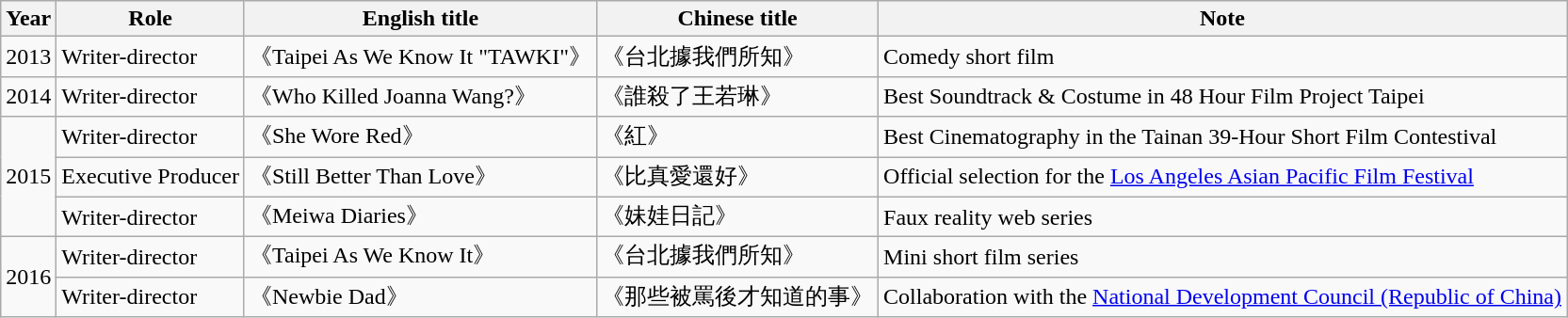<table class="wikitable">
<tr>
<th>Year</th>
<th>Role</th>
<th>English title</th>
<th>Chinese title</th>
<th>Note</th>
</tr>
<tr>
<td>2013</td>
<td>Writer-director</td>
<td>《Taipei As We Know It "TAWKI"》</td>
<td>《台北據我們所知》</td>
<td>Comedy short film</td>
</tr>
<tr>
<td>2014</td>
<td>Writer-director</td>
<td>《Who Killed Joanna Wang?》</td>
<td>《誰殺了王若琳》</td>
<td>Best Soundtrack & Costume in 48 Hour Film Project Taipei</td>
</tr>
<tr>
<td rowspan="3">2015</td>
<td>Writer-director</td>
<td>《She Wore Red》</td>
<td>《紅》</td>
<td>Best Cinematography in the Tainan 39-Hour Short Film Contestival</td>
</tr>
<tr>
<td>Executive Producer</td>
<td>《Still Better Than Love》</td>
<td>《比真愛還好》</td>
<td>Official selection for the <a href='#'>Los Angeles Asian Pacific Film Festival</a></td>
</tr>
<tr>
<td>Writer-director</td>
<td>《Meiwa Diaries》</td>
<td>《妹娃日記》</td>
<td>Faux reality web series</td>
</tr>
<tr>
<td rowspan="2">2016</td>
<td>Writer-director</td>
<td>《Taipei As We Know It》</td>
<td>《台北據我們所知》</td>
<td>Mini short film series</td>
</tr>
<tr>
<td>Writer-director</td>
<td>《Newbie Dad》</td>
<td>《那些被罵後才知道的事》</td>
<td>Collaboration with the <a href='#'>National Development Council (Republic of China)</a></td>
</tr>
</table>
